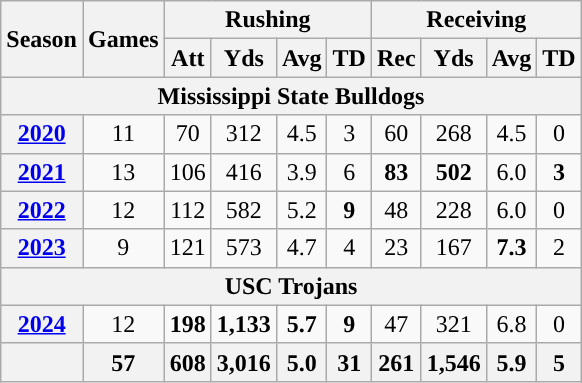<table class="wikitable" style="text-align:center;">
<tr>
<th rowspan="2">Season</th>
<th rowspan="2">Games</th>
<th colspan="4">Rushing</th>
<th colspan="4">Receiving</th>
</tr>
<tr>
<th>Att</th>
<th>Yds</th>
<th>Avg</th>
<th>TD</th>
<th>Rec</th>
<th>Yds</th>
<th>Avg</th>
<th>TD</th>
</tr>
<tr>
<th colspan="15">Mississippi State Bulldogs</th>
</tr>
<tr>
<th><a href='#'>2020</a></th>
<td>11</td>
<td>70</td>
<td>312</td>
<td>4.5</td>
<td>3</td>
<td>60</td>
<td>268</td>
<td>4.5</td>
<td>0</td>
</tr>
<tr>
<th><a href='#'>2021</a></th>
<td>13</td>
<td>106</td>
<td>416</td>
<td>3.9</td>
<td>6</td>
<td><strong>83</strong></td>
<td><strong>502</strong></td>
<td>6.0</td>
<td><strong>3</strong></td>
</tr>
<tr>
<th><a href='#'>2022</a></th>
<td>12</td>
<td>112</td>
<td>582</td>
<td>5.2</td>
<td><strong>9</strong></td>
<td>48</td>
<td>228</td>
<td>6.0</td>
<td>0</td>
</tr>
<tr>
<th><a href='#'>2023</a></th>
<td>9</td>
<td>121</td>
<td>573</td>
<td>4.7</td>
<td>4</td>
<td>23</td>
<td>167</td>
<td><strong>7.3</strong></td>
<td>2</td>
</tr>
<tr>
<th colspan="15">USC Trojans</th>
</tr>
<tr>
<th><a href='#'>2024</a></th>
<td>12</td>
<td><strong>198</strong></td>
<td><strong>1,133</strong></td>
<td><strong>5.7</strong></td>
<td><strong>9</strong></td>
<td>47</td>
<td>321</td>
<td>6.8</td>
<td>0</td>
</tr>
<tr>
<th></th>
<th>57</th>
<th>608</th>
<th>3,016</th>
<th>5.0</th>
<th>31</th>
<th>261</th>
<th>1,546</th>
<th>5.9</th>
<th>5</th>
</tr>
</table>
